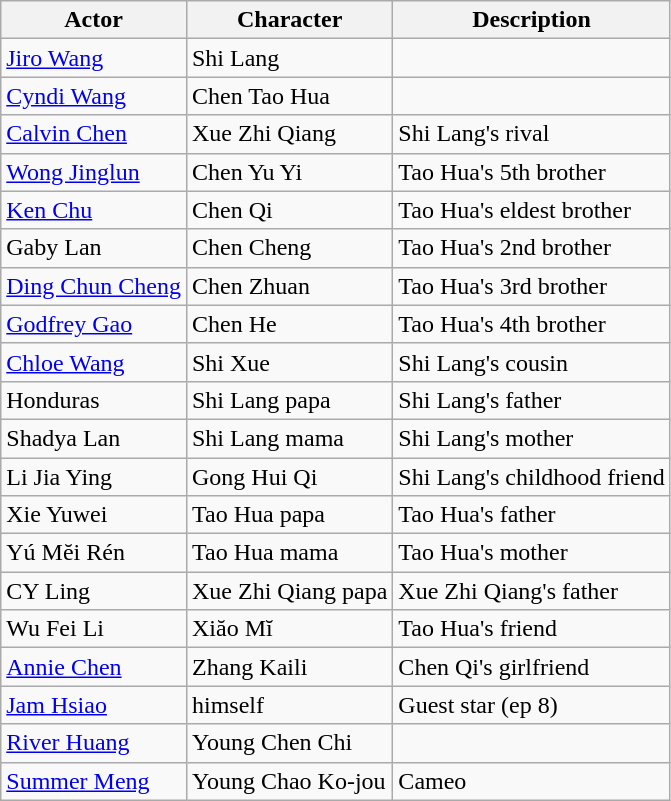<table class="wikitable">
<tr>
<th>Actor</th>
<th>Character</th>
<th>Description</th>
</tr>
<tr>
<td><a href='#'>Jiro Wang</a></td>
<td>Shi Lang</td>
<td></td>
</tr>
<tr>
<td><a href='#'>Cyndi Wang</a></td>
<td>Chen Tao Hua</td>
<td></td>
</tr>
<tr>
<td><a href='#'>Calvin Chen</a></td>
<td>Xue Zhi Qiang</td>
<td>Shi Lang's rival</td>
</tr>
<tr>
<td><a href='#'>Wong Jinglun</a></td>
<td>Chen Yu Yi</td>
<td>Tao Hua's 5th brother</td>
</tr>
<tr>
<td><a href='#'>Ken Chu</a></td>
<td>Chen Qi</td>
<td>Tao Hua's eldest brother</td>
</tr>
<tr>
<td>Gaby Lan</td>
<td>Chen Cheng</td>
<td>Tao Hua's 2nd brother</td>
</tr>
<tr>
<td><a href='#'>Ding Chun Cheng</a></td>
<td>Chen Zhuan</td>
<td>Tao Hua's 3rd brother</td>
</tr>
<tr>
<td><a href='#'>Godfrey Gao</a></td>
<td>Chen He</td>
<td>Tao Hua's 4th brother</td>
</tr>
<tr>
<td><a href='#'>Chloe Wang</a></td>
<td>Shi Xue</td>
<td>Shi Lang's cousin</td>
</tr>
<tr>
<td>Honduras</td>
<td>Shi Lang papa</td>
<td>Shi Lang's father</td>
</tr>
<tr>
<td>Shadya Lan</td>
<td>Shi Lang mama</td>
<td>Shi Lang's mother</td>
</tr>
<tr>
<td>Li Jia Ying</td>
<td>Gong Hui Qi</td>
<td>Shi Lang's childhood friend</td>
</tr>
<tr>
<td>Xie Yuwei</td>
<td>Tao Hua papa</td>
<td>Tao Hua's father</td>
</tr>
<tr>
<td>Yú Mĕi Rén</td>
<td>Tao Hua mama</td>
<td>Tao Hua's mother</td>
</tr>
<tr>
<td>CY Ling</td>
<td>Xue Zhi Qiang papa</td>
<td>Xue Zhi Qiang's father</td>
</tr>
<tr>
<td>Wu Fei Li</td>
<td>Xiăo Mĭ</td>
<td>Tao Hua's friend</td>
</tr>
<tr>
<td><a href='#'>Annie Chen</a></td>
<td>Zhang Kaili</td>
<td>Chen Qi's girlfriend</td>
</tr>
<tr>
<td><a href='#'>Jam Hsiao</a></td>
<td>himself</td>
<td>Guest star (ep 8)</td>
</tr>
<tr>
<td><a href='#'>River Huang</a></td>
<td>Young Chen Chi</td>
<td></td>
</tr>
<tr>
<td><a href='#'>Summer Meng</a></td>
<td>Young Chao Ko-jou</td>
<td>Cameo</td>
</tr>
</table>
